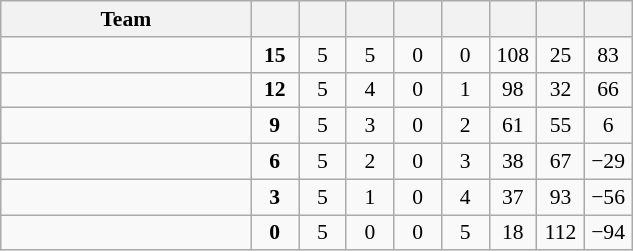<table class="wikitable" style="text-align: center; font-size:90% ">
<tr>
<th width="160">Team</th>
<th width="25"></th>
<th width="25"></th>
<th width="25"></th>
<th width="25"></th>
<th width="25"></th>
<th width="25"></th>
<th width="25"></th>
<th width="25"></th>
</tr>
<tr>
<td align="left"></td>
<td><strong>15</strong></td>
<td>5</td>
<td>5</td>
<td>0</td>
<td>0</td>
<td>108</td>
<td>25</td>
<td>83</td>
</tr>
<tr>
<td align="left"></td>
<td><strong>12</strong></td>
<td>5</td>
<td>4</td>
<td>0</td>
<td>1</td>
<td>98</td>
<td>32</td>
<td>66</td>
</tr>
<tr>
<td align="left"></td>
<td><strong>9</strong></td>
<td>5</td>
<td>3</td>
<td>0</td>
<td>2</td>
<td>61</td>
<td>55</td>
<td>6</td>
</tr>
<tr>
<td align="left"></td>
<td><strong>6</strong></td>
<td>5</td>
<td>2</td>
<td>0</td>
<td>3</td>
<td>38</td>
<td>67</td>
<td>−29</td>
</tr>
<tr>
<td align="left"></td>
<td><strong>3</strong></td>
<td>5</td>
<td>1</td>
<td>0</td>
<td>4</td>
<td>37</td>
<td>93</td>
<td>−56</td>
</tr>
<tr>
<td align="left"></td>
<td><strong>0</strong></td>
<td>5</td>
<td>0</td>
<td>0</td>
<td>5</td>
<td>18</td>
<td>112</td>
<td>−94</td>
</tr>
</table>
